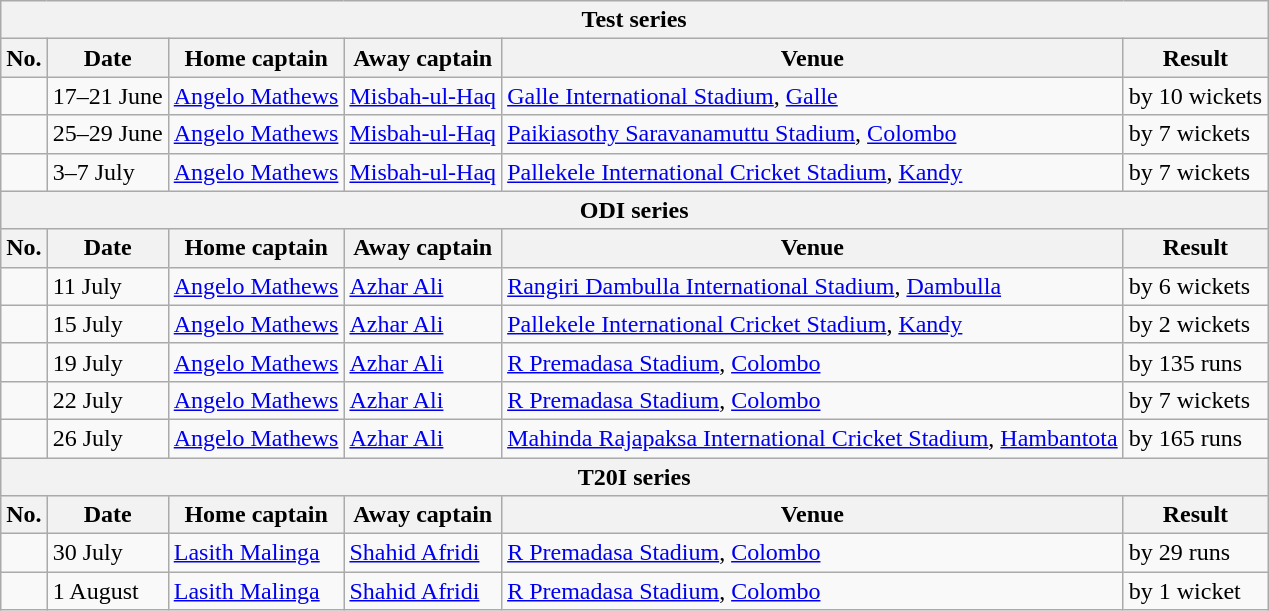<table class="wikitable">
<tr>
<th colspan="9">Test series</th>
</tr>
<tr>
<th>No.</th>
<th>Date</th>
<th>Home captain</th>
<th>Away captain</th>
<th>Venue</th>
<th>Result</th>
</tr>
<tr>
<td></td>
<td>17–21 June</td>
<td><a href='#'>Angelo Mathews</a></td>
<td><a href='#'>Misbah-ul-Haq</a></td>
<td><a href='#'>Galle International Stadium</a>, <a href='#'>Galle</a></td>
<td> by 10 wickets</td>
</tr>
<tr>
<td></td>
<td>25–29 June</td>
<td><a href='#'>Angelo Mathews</a></td>
<td><a href='#'>Misbah-ul-Haq</a></td>
<td><a href='#'>Paikiasothy Saravanamuttu Stadium</a>, <a href='#'>Colombo</a></td>
<td> by 7 wickets</td>
</tr>
<tr>
<td></td>
<td>3–7 July</td>
<td><a href='#'>Angelo Mathews</a></td>
<td><a href='#'>Misbah-ul-Haq</a></td>
<td><a href='#'>Pallekele International Cricket Stadium</a>, <a href='#'>Kandy</a></td>
<td> by 7 wickets</td>
</tr>
<tr>
<th colspan="9">ODI series</th>
</tr>
<tr>
<th>No.</th>
<th>Date</th>
<th>Home captain</th>
<th>Away captain</th>
<th>Venue</th>
<th>Result</th>
</tr>
<tr>
<td></td>
<td>11 July</td>
<td><a href='#'>Angelo Mathews</a></td>
<td><a href='#'>Azhar Ali</a></td>
<td><a href='#'>Rangiri Dambulla International Stadium</a>, <a href='#'>Dambulla</a></td>
<td> by 6 wickets</td>
</tr>
<tr>
<td></td>
<td>15 July</td>
<td><a href='#'>Angelo Mathews</a></td>
<td><a href='#'>Azhar Ali</a></td>
<td><a href='#'>Pallekele International Cricket Stadium</a>, <a href='#'>Kandy</a></td>
<td> by 2 wickets</td>
</tr>
<tr>
<td></td>
<td>19 July</td>
<td><a href='#'>Angelo Mathews</a></td>
<td><a href='#'>Azhar Ali</a></td>
<td><a href='#'>R Premadasa Stadium</a>, <a href='#'>Colombo</a></td>
<td> by 135 runs</td>
</tr>
<tr>
<td></td>
<td>22 July</td>
<td><a href='#'>Angelo Mathews</a></td>
<td><a href='#'>Azhar Ali</a></td>
<td><a href='#'>R Premadasa Stadium</a>, <a href='#'>Colombo</a></td>
<td> by 7 wickets</td>
</tr>
<tr>
<td></td>
<td>26 July</td>
<td><a href='#'>Angelo Mathews</a></td>
<td><a href='#'>Azhar Ali</a></td>
<td><a href='#'>Mahinda Rajapaksa International Cricket Stadium</a>, <a href='#'>Hambantota</a></td>
<td> by 165 runs</td>
</tr>
<tr>
<th colspan="9">T20I series</th>
</tr>
<tr>
<th>No.</th>
<th>Date</th>
<th>Home captain</th>
<th>Away captain</th>
<th>Venue</th>
<th>Result</th>
</tr>
<tr>
<td></td>
<td>30 July</td>
<td><a href='#'>Lasith Malinga</a></td>
<td><a href='#'>Shahid Afridi</a></td>
<td><a href='#'>R Premadasa Stadium</a>, <a href='#'>Colombo</a></td>
<td> by 29 runs</td>
</tr>
<tr>
<td></td>
<td>1 August</td>
<td><a href='#'>Lasith Malinga</a></td>
<td><a href='#'>Shahid Afridi</a></td>
<td><a href='#'>R Premadasa Stadium</a>, <a href='#'>Colombo</a></td>
<td> by 1 wicket</td>
</tr>
</table>
